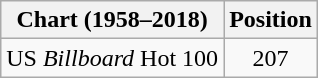<table class="wikitable plainrowheaders">
<tr>
<th>Chart (1958–2018)</th>
<th>Position</th>
</tr>
<tr>
<td>US <em>Billboard</em> Hot 100</td>
<td style="text-align:center;">207</td>
</tr>
</table>
